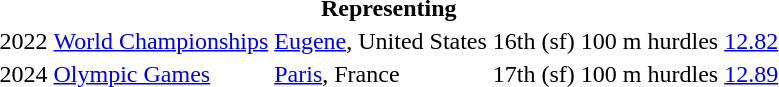<table>
<tr>
<th colspan="6">Representing </th>
</tr>
<tr>
<td>2022</td>
<td><a href='#'>World Championships</a></td>
<td><a href='#'>Eugene</a>, United States</td>
<td>16th (sf)</td>
<td>100 m hurdles</td>
<td><a href='#'>12.82</a></td>
</tr>
<tr>
<td>2024</td>
<td><a href='#'>Olympic Games</a></td>
<td><a href='#'>Paris</a>, France</td>
<td>17th (sf)</td>
<td>100 m hurdles</td>
<td><a href='#'>12.89</a></td>
</tr>
</table>
